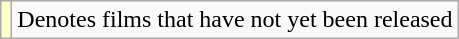<table class="wikitable sortable">
<tr>
<td style="background:#ffc;"></td>
<td>Denotes films that have not yet been released</td>
</tr>
</table>
